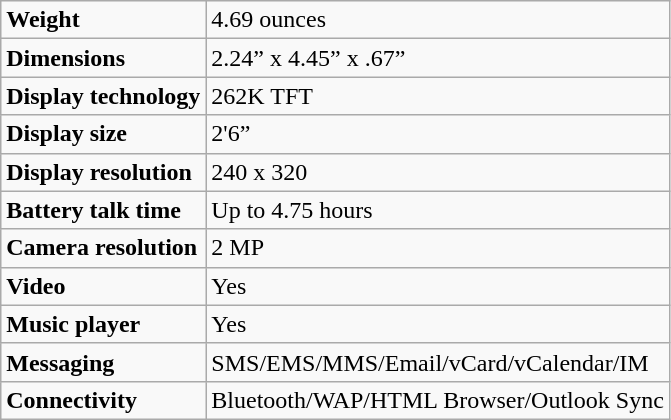<table class="wikitable" border="1">
<tr>
<td><strong>Weight</strong></td>
<td>4.69 ounces</td>
</tr>
<tr>
<td><strong>Dimensions</strong></td>
<td>2.24” x 4.45” x .67”</td>
</tr>
<tr>
<td><strong>Display technology</strong></td>
<td>262K TFT</td>
</tr>
<tr>
<td><strong>Display size</strong></td>
<td>2'6”</td>
</tr>
<tr>
<td><strong>Display resolution</strong></td>
<td>240 x 320</td>
</tr>
<tr>
<td><strong>Battery talk time</strong></td>
<td>Up to 4.75 hours</td>
</tr>
<tr>
<td><strong>Camera resolution</strong></td>
<td>2 MP</td>
</tr>
<tr>
<td><strong>Video</strong></td>
<td>Yes</td>
</tr>
<tr>
<td><strong>Music player</strong></td>
<td>Yes</td>
</tr>
<tr>
<td><strong>Messaging</strong></td>
<td>SMS/EMS/MMS/Email/vCard/vCalendar/IM</td>
</tr>
<tr>
<td><strong>Connectivity</strong></td>
<td>Bluetooth/WAP/HTML Browser/Outlook Sync</td>
</tr>
</table>
